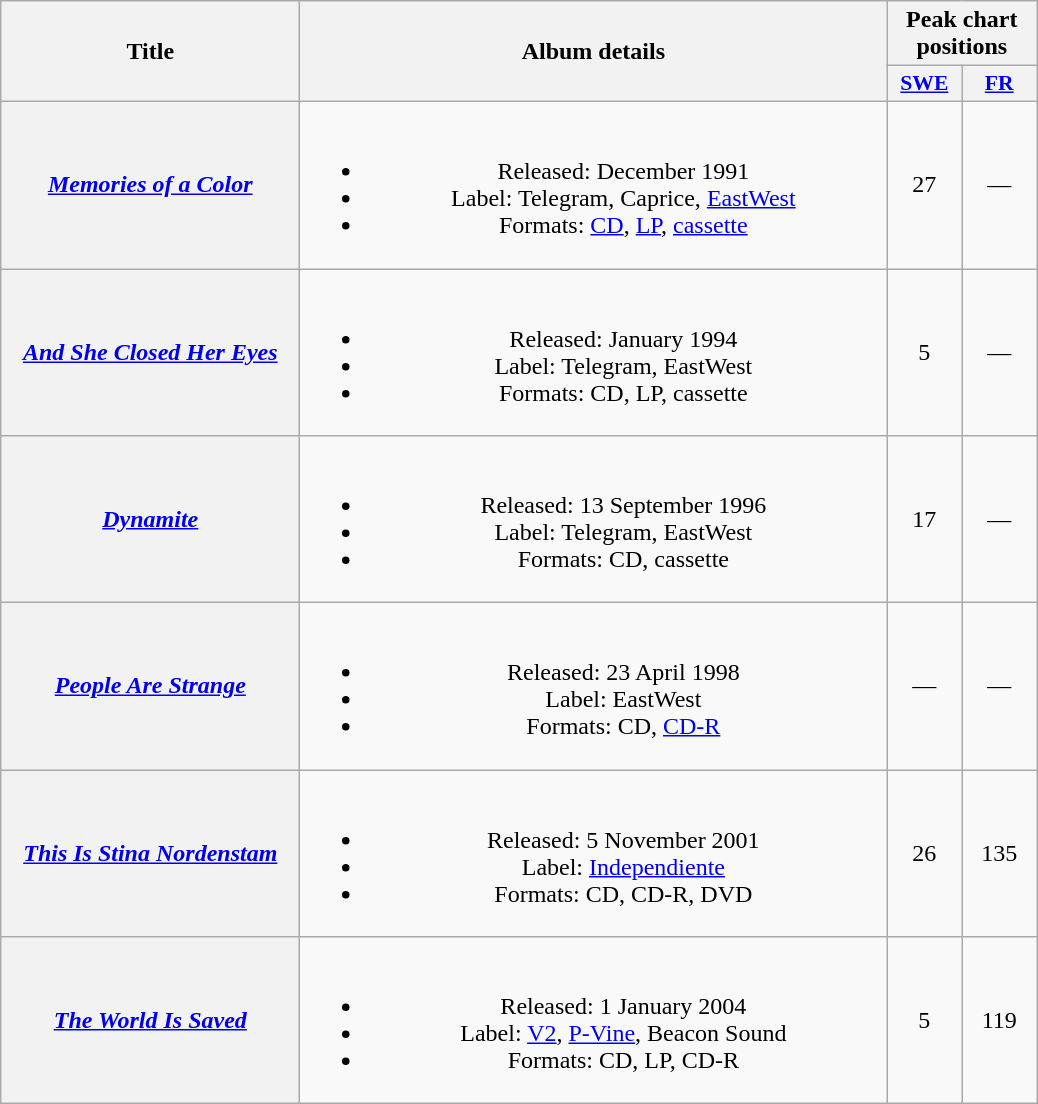<table class="wikitable plainrowheaders" style="text-align:center;">
<tr>
<th scope="col" rowspan="2" style="width:12em;">Title</th>
<th scope="col" rowspan="2" style="width:24em;">Album details</th>
<th scope="col" colspan="2">Peak chart positions</th>
</tr>
<tr>
<th style="width:3em;font-size:90%"><a href='#'>SWE</a><br></th>
<th style="width:3em;font-size:90%"><a href='#'>FR</a><br></th>
</tr>
<tr>
<th scope="row"><em><a href='#'>Memories of a Color</a></em></th>
<td><br><ul><li>Released: December 1991</li><li>Label: Telegram, Caprice, <a href='#'>EastWest</a></li><li>Formats: <a href='#'>CD</a>, <a href='#'>LP</a>, <a href='#'>cassette</a></li></ul></td>
<td>27</td>
<td>—</td>
</tr>
<tr>
<th scope="row"><em><a href='#'>And She Closed Her Eyes</a></em></th>
<td><br><ul><li>Released: January 1994</li><li>Label: Telegram, EastWest</li><li>Formats: CD, LP, cassette</li></ul></td>
<td>5</td>
<td>—</td>
</tr>
<tr>
<th scope="row"><em><a href='#'>Dynamite</a></em></th>
<td><br><ul><li>Released: 13 September 1996</li><li>Label: Telegram, EastWest</li><li>Formats: CD, cassette</li></ul></td>
<td>17</td>
<td>—</td>
</tr>
<tr>
<th scope="row"><em><a href='#'>People Are Strange</a></em></th>
<td><br><ul><li>Released: 23 April 1998</li><li>Label: EastWest</li><li>Formats: CD, <a href='#'>CD-R</a></li></ul></td>
<td>—</td>
<td>—</td>
</tr>
<tr>
<th scope="row"><em><a href='#'>This Is Stina Nordenstam</a></em></th>
<td><br><ul><li>Released: 5 November 2001</li><li>Label: <a href='#'>Independiente</a></li><li>Formats: CD, CD-R, DVD</li></ul></td>
<td>26</td>
<td>135</td>
</tr>
<tr>
<th scope="row"><em><a href='#'>The World Is Saved</a></em></th>
<td><br><ul><li>Released: 1 January 2004</li><li>Label: <a href='#'>V2</a>, <a href='#'>P-Vine</a>, Beacon Sound</li><li>Formats: CD, LP, CD-R</li></ul></td>
<td>5</td>
<td>119</td>
</tr>
</table>
